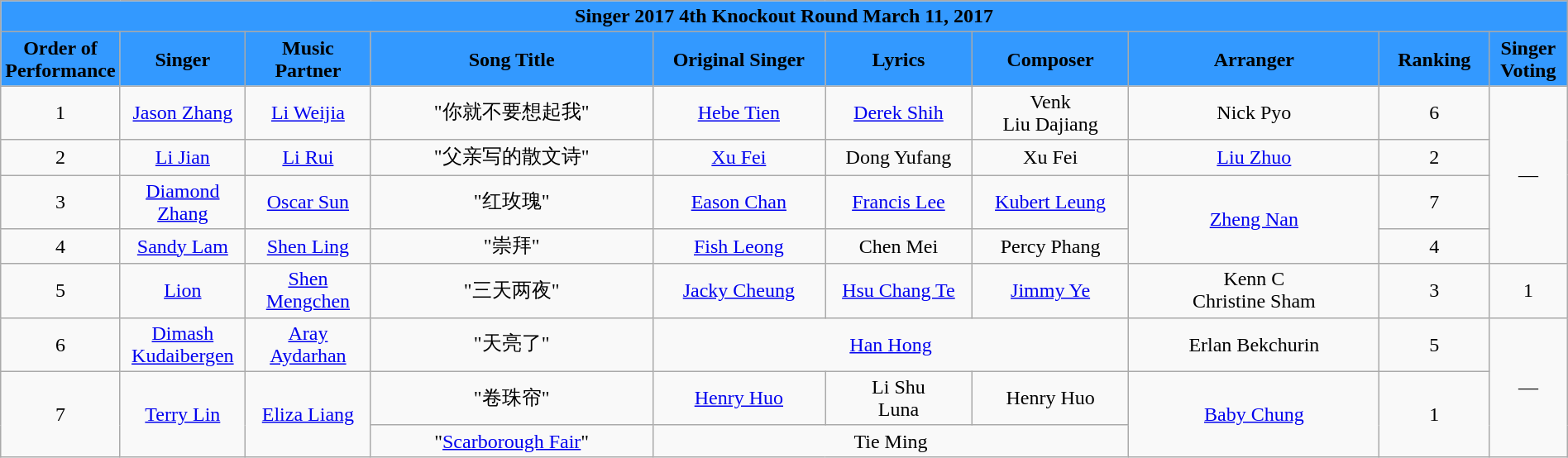<table class="wikitable sortable mw-collapsible" width="100%" style="text-align:center">
<tr align=center style="background:#3399FF">
<td colspan="10"><div><strong>Singer 2017 4th Knockout Round March 11, 2017 </strong></div></td>
</tr>
<tr align=center style="background:#3399FF">
<td style="width:7%"><strong>Order of Performance</strong></td>
<td style="width:8%"><strong>Singer</strong></td>
<td style="width:8%"><strong>Music Partner</strong></td>
<td style="width:18%"><strong>Song Title</strong></td>
<td style="width:11%"><strong>Original Singer</strong></td>
<td style=width:10%"><strong>Lyrics</strong></td>
<td style="width:10%"><strong>Composer</strong></td>
<td style="width:16%"><strong>Arranger</strong></td>
<td style="width:7%"><strong>Ranking</strong></td>
<td style="width:5%"><strong>Singer Voting</strong></td>
</tr>
<tr>
<td>1</td>
<td><a href='#'>Jason Zhang</a></td>
<td><a href='#'>Li Weijia</a></td>
<td>"你就不要想起我"</td>
<td><a href='#'>Hebe Tien</a></td>
<td><a href='#'>Derek Shih</a></td>
<td>Venk <br> Liu Dajiang</td>
<td>Nick Pyo</td>
<td>6</td>
<td rowspan="4">—</td>
</tr>
<tr>
<td>2</td>
<td><a href='#'>Li Jian</a></td>
<td><a href='#'>Li Rui</a></td>
<td>"父亲写的散文诗"</td>
<td><a href='#'>Xu Fei</a></td>
<td>Dong Yufang</td>
<td>Xu Fei</td>
<td><a href='#'>Liu Zhuo</a></td>
<td>2</td>
</tr>
<tr>
<td>3</td>
<td><a href='#'>Diamond Zhang</a></td>
<td><a href='#'>Oscar Sun</a></td>
<td>"红玫瑰"</td>
<td><a href='#'>Eason Chan</a></td>
<td><a href='#'>Francis Lee</a></td>
<td><a href='#'>Kubert Leung</a></td>
<td rowspan=2><a href='#'>Zheng Nan</a></td>
<td>7</td>
</tr>
<tr>
<td>4</td>
<td><a href='#'>Sandy Lam</a></td>
<td><a href='#'>Shen Ling</a></td>
<td>"崇拜"</td>
<td><a href='#'>Fish Leong</a></td>
<td>Chen Mei</td>
<td>Percy Phang</td>
<td>4</td>
</tr>
<tr>
<td>5</td>
<td><a href='#'>Lion</a></td>
<td><a href='#'>Shen Mengchen</a></td>
<td>"三天两夜"</td>
<td><a href='#'>Jacky Cheung</a></td>
<td><a href='#'>Hsu Chang Te</a></td>
<td><a href='#'>Jimmy Ye</a></td>
<td>Kenn C <br> Christine Sham</td>
<td>3</td>
<td>1</td>
</tr>
<tr>
<td>6</td>
<td><a href='#'>Dimash Kudaibergen</a></td>
<td><a href='#'>Aray Aydarhan</a></td>
<td>"天亮了"</td>
<td colspan=3><a href='#'>Han Hong</a></td>
<td>Erlan Bekchurin</td>
<td>5</td>
<td rowspan=3>—</td>
</tr>
<tr>
<td rowspan=2>7</td>
<td rowspan=2><a href='#'>Terry Lin</a></td>
<td rowspan=2><a href='#'>Eliza Liang</a></td>
<td>"卷珠帘"</td>
<td><a href='#'>Henry Huo</a></td>
<td>Li Shu <br> Luna</td>
<td>Henry Huo</td>
<td rowspan=2><a href='#'>Baby Chung</a></td>
<td rowspan=2>1</td>
</tr>
<tr>
<td>"<a href='#'>Scarborough Fair</a>"</td>
<td colspan=3>Tie Ming</td>
</tr>
</table>
